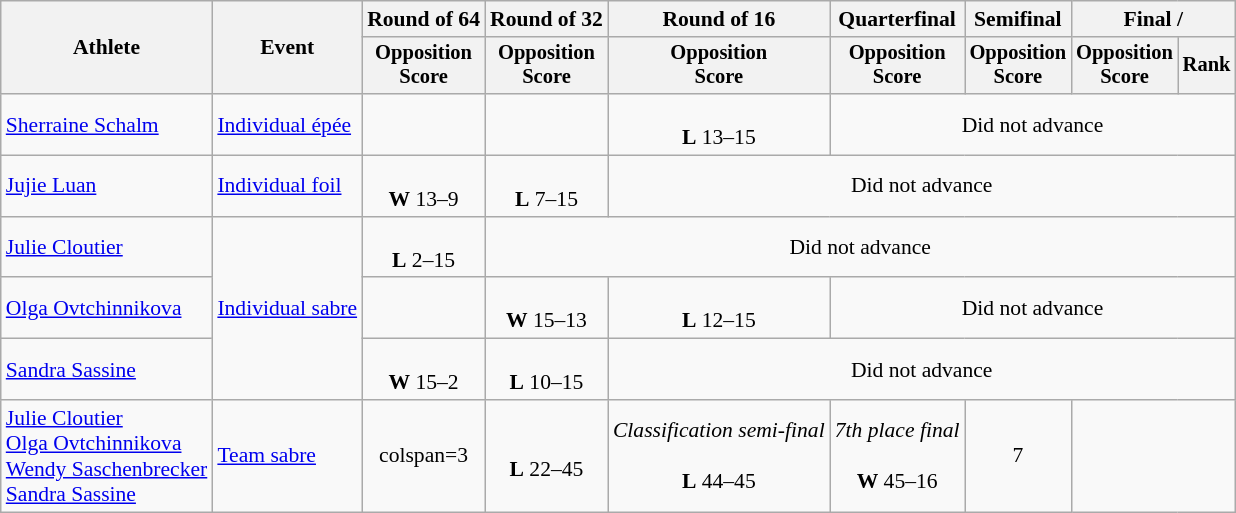<table class="wikitable" style="font-size:90%">
<tr>
<th rowspan="2">Athlete</th>
<th rowspan="2">Event</th>
<th>Round of 64</th>
<th>Round of 32</th>
<th>Round of 16</th>
<th>Quarterfinal</th>
<th>Semifinal</th>
<th colspan=2>Final / </th>
</tr>
<tr style="font-size:95%">
<th>Opposition <br> Score</th>
<th>Opposition <br> Score</th>
<th>Opposition <br> Score</th>
<th>Opposition <br> Score</th>
<th>Opposition <br> Score</th>
<th>Opposition <br> Score</th>
<th>Rank</th>
</tr>
<tr align=center>
<td align=left><a href='#'>Sherraine Schalm</a></td>
<td align=left><a href='#'>Individual épée</a></td>
<td></td>
<td></td>
<td> <br> <strong>L</strong> 13–15</td>
<td colspan=4>Did not advance</td>
</tr>
<tr align=center>
<td align=left><a href='#'>Jujie Luan</a></td>
<td align=left><a href='#'>Individual foil</a></td>
<td> <br> <strong>W</strong> 13–9</td>
<td> <br> <strong>L</strong> 7–15</td>
<td colspan=5>Did not advance</td>
</tr>
<tr align=center>
<td align=left><a href='#'>Julie Cloutier</a></td>
<td align=left rowspan=3><a href='#'>Individual sabre</a></td>
<td> <br> <strong>L</strong> 2–15</td>
<td colspan=6>Did not advance</td>
</tr>
<tr align=center>
<td align=left><a href='#'>Olga Ovtchinnikova</a></td>
<td></td>
<td> <br> <strong>W</strong> 15–13</td>
<td> <br> <strong>L</strong> 12–15</td>
<td colspan=4>Did not advance</td>
</tr>
<tr align=center>
<td align=left><a href='#'>Sandra Sassine</a></td>
<td><br> <strong>W</strong> 15–2</td>
<td><br> <strong>L</strong> 10–15</td>
<td colspan=5>Did not advance</td>
</tr>
<tr align=center>
<td align=left><a href='#'>Julie Cloutier</a> <br><a href='#'>Olga Ovtchinnikova</a><br><a href='#'>Wendy Saschenbrecker</a><br><a href='#'>Sandra Sassine</a></td>
<td align=left><a href='#'>Team sabre</a></td>
<td>colspan=3 </td>
<td><br><strong>L</strong> 22–45</td>
<td><em>Classification semi-final</em><br><br><strong>L</strong> 44–45</td>
<td><em>7th place final</em><br><br><strong>W</strong> 45–16</td>
<td>7</td>
</tr>
</table>
